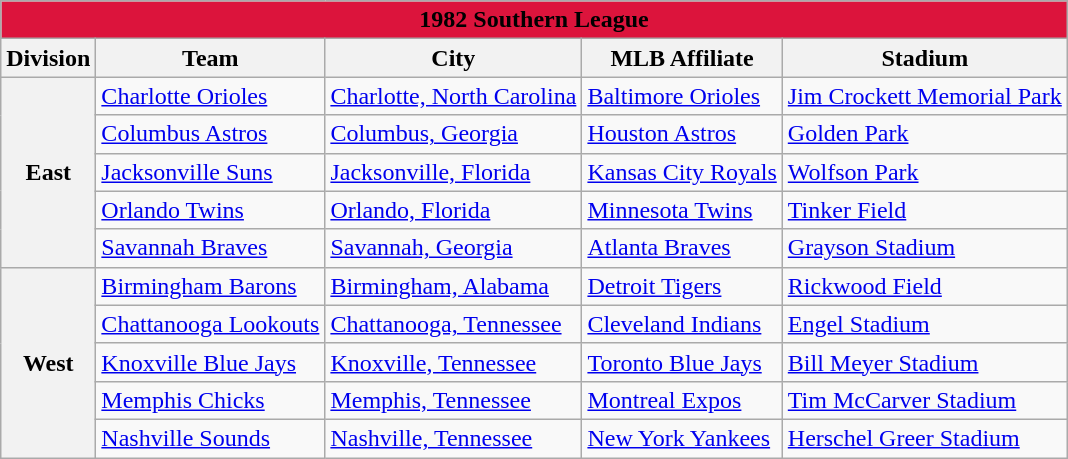<table class="wikitable" style="width:auto">
<tr>
<td bgcolor="#DC143C" align="center" colspan="7"><strong><span>1982 Southern League</span></strong></td>
</tr>
<tr>
<th>Division</th>
<th>Team</th>
<th>City</th>
<th>MLB Affiliate</th>
<th>Stadium</th>
</tr>
<tr>
<th rowspan="5">East</th>
<td><a href='#'>Charlotte Orioles</a></td>
<td><a href='#'>Charlotte, North Carolina</a></td>
<td><a href='#'>Baltimore Orioles</a></td>
<td><a href='#'>Jim Crockett Memorial Park</a></td>
</tr>
<tr>
<td><a href='#'>Columbus Astros</a></td>
<td><a href='#'>Columbus, Georgia</a></td>
<td><a href='#'>Houston Astros</a></td>
<td><a href='#'>Golden Park</a></td>
</tr>
<tr>
<td><a href='#'>Jacksonville Suns</a></td>
<td><a href='#'>Jacksonville, Florida</a></td>
<td><a href='#'>Kansas City Royals</a></td>
<td><a href='#'>Wolfson Park</a></td>
</tr>
<tr>
<td><a href='#'>Orlando Twins</a></td>
<td><a href='#'>Orlando, Florida</a></td>
<td><a href='#'>Minnesota Twins</a></td>
<td><a href='#'>Tinker Field</a></td>
</tr>
<tr>
<td><a href='#'>Savannah Braves</a></td>
<td><a href='#'>Savannah, Georgia</a></td>
<td><a href='#'>Atlanta Braves</a></td>
<td><a href='#'>Grayson Stadium</a></td>
</tr>
<tr>
<th rowspan="5">West</th>
<td><a href='#'>Birmingham Barons</a></td>
<td><a href='#'>Birmingham, Alabama</a></td>
<td><a href='#'>Detroit Tigers</a></td>
<td><a href='#'>Rickwood Field</a></td>
</tr>
<tr>
<td><a href='#'>Chattanooga Lookouts</a></td>
<td><a href='#'>Chattanooga, Tennessee</a></td>
<td><a href='#'>Cleveland Indians</a></td>
<td><a href='#'>Engel Stadium</a></td>
</tr>
<tr>
<td><a href='#'>Knoxville Blue Jays</a></td>
<td><a href='#'>Knoxville, Tennessee</a></td>
<td><a href='#'>Toronto Blue Jays</a></td>
<td><a href='#'>Bill Meyer Stadium</a></td>
</tr>
<tr>
<td><a href='#'>Memphis Chicks</a></td>
<td><a href='#'>Memphis, Tennessee</a></td>
<td><a href='#'>Montreal Expos</a></td>
<td><a href='#'>Tim McCarver Stadium</a></td>
</tr>
<tr>
<td><a href='#'>Nashville Sounds</a></td>
<td><a href='#'>Nashville, Tennessee</a></td>
<td><a href='#'>New York Yankees</a></td>
<td><a href='#'>Herschel Greer Stadium</a></td>
</tr>
</table>
